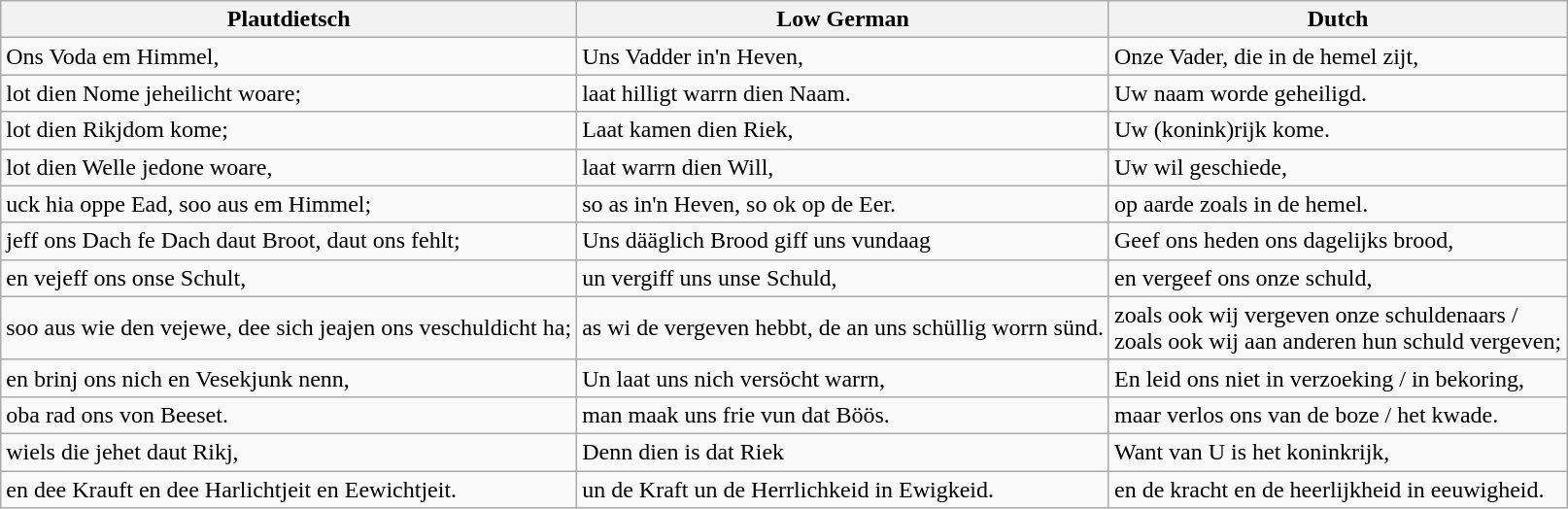<table class="wikitable">
<tr>
<th>Plautdietsch</th>
<th>Low German</th>
<th>Dutch</th>
</tr>
<tr>
<td>Ons Voda em Himmel,</td>
<td>Uns Vadder in'n Heven,</td>
<td>Onze Vader, die in de hemel zijt,</td>
</tr>
<tr>
<td>lot dien Nome jeheilicht woare;</td>
<td>laat hilligt warrn dien Naam.</td>
<td>Uw naam worde geheiligd.</td>
</tr>
<tr>
<td>lot dien Rikjdom kome;</td>
<td>Laat kamen dien Riek,</td>
<td>Uw (konink)rijk kome.</td>
</tr>
<tr>
<td>lot dien Welle jedone woare,</td>
<td>laat warrn dien Will,</td>
<td>Uw wil geschiede,</td>
</tr>
<tr>
<td>uck hia oppe Ead, soo aus em Himmel;</td>
<td>so as in'n Heven, so ok op de Eer.</td>
<td>op aarde zoals in de hemel.</td>
</tr>
<tr>
<td>jeff ons Dach fe Dach daut Broot, daut ons fehlt;</td>
<td>Uns dääglich Brood giff uns vundaag</td>
<td>Geef ons heden ons dagelijks brood,</td>
</tr>
<tr>
<td>en vejeff ons onse Schult,</td>
<td>un vergiff uns unse Schuld,</td>
<td>en vergeef ons onze schuld,</td>
</tr>
<tr>
<td>soo aus wie den vejewe, dee sich jeajen ons veschuldicht ha;</td>
<td>as wi de vergeven hebbt, de an uns schüllig worrn sünd.</td>
<td>zoals ook wij vergeven onze schuldenaars /<br>zoals ook wij aan anderen hun schuld vergeven;</td>
</tr>
<tr>
<td>en brinj ons nich en Vesekjunk nenn,</td>
<td>Un laat uns nich versöcht warrn,</td>
<td>En leid ons niet in verzoeking / in bekoring,</td>
</tr>
<tr>
<td>oba rad ons von Beeset.</td>
<td>man maak uns frie vun dat Böös.</td>
<td>maar verlos ons van de boze / het kwade.</td>
</tr>
<tr>
<td>wiels die jehet daut Rikj,</td>
<td>Denn dien is dat Riek</td>
<td>Want van U is het koninkrijk,</td>
</tr>
<tr>
<td>en dee Krauft en dee Harlichtjeit en Eewichtjeit.</td>
<td>un de Kraft un de Herrlichkeid in Ewigkeid.</td>
<td>en de kracht en de heerlijkheid in eeuwigheid.</td>
</tr>
</table>
